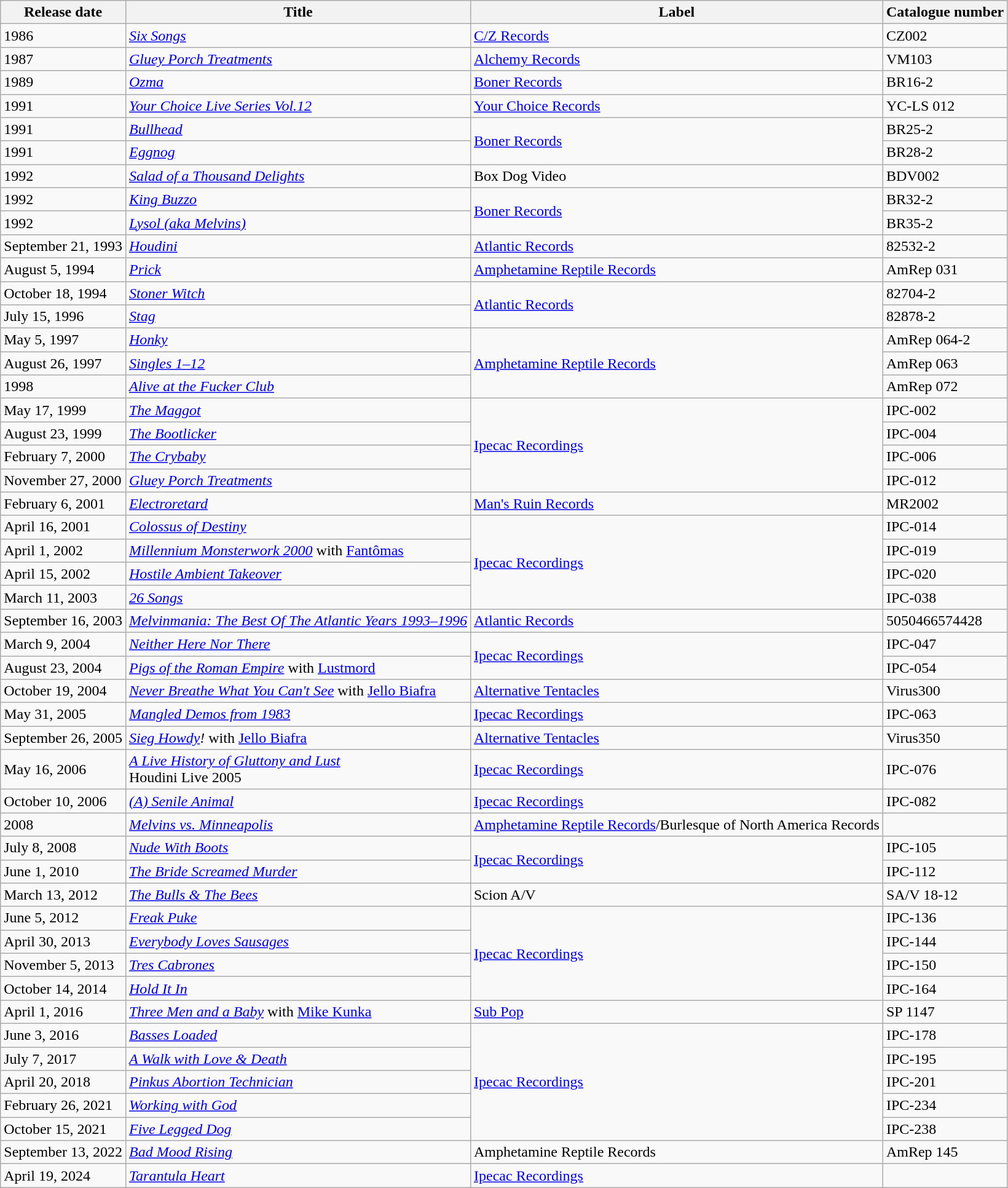<table class="wikitable">
<tr>
<th scope="col">Release date</th>
<th scope="col">Title</th>
<th scope="col">Label</th>
<th scope="col">Catalogue number</th>
</tr>
<tr>
<td>1986</td>
<td><em><a href='#'>Six Songs</a></em></td>
<td><a href='#'>C/Z Records</a></td>
<td>CZ002</td>
</tr>
<tr>
<td>1987</td>
<td><em><a href='#'>Gluey Porch Treatments</a></em></td>
<td><a href='#'>Alchemy Records</a></td>
<td>VM103</td>
</tr>
<tr>
<td>1989</td>
<td><em><a href='#'>Ozma</a></em></td>
<td><a href='#'>Boner Records</a></td>
<td>BR16-2</td>
</tr>
<tr>
<td>1991</td>
<td><em><a href='#'>Your Choice Live Series Vol.12</a></em></td>
<td><a href='#'>Your Choice Records</a></td>
<td>YC-LS 012</td>
</tr>
<tr>
<td>1991</td>
<td><em><a href='#'>Bullhead</a></em></td>
<td rowspan="2"><a href='#'>Boner Records</a></td>
<td>BR25-2</td>
</tr>
<tr>
<td>1991</td>
<td><em><a href='#'>Eggnog</a></em></td>
<td>BR28-2</td>
</tr>
<tr>
<td>1992</td>
<td><em><a href='#'>Salad of a Thousand Delights</a></em></td>
<td>Box Dog Video</td>
<td>BDV002</td>
</tr>
<tr>
<td>1992</td>
<td><em><a href='#'>King Buzzo</a></em></td>
<td rowspan="2"><a href='#'>Boner Records</a></td>
<td>BR32-2</td>
</tr>
<tr>
<td>1992</td>
<td><em><a href='#'>Lysol (aka Melvins)</a></em></td>
<td>BR35-2</td>
</tr>
<tr>
<td>September 21, 1993</td>
<td><em><a href='#'>Houdini</a></em></td>
<td><a href='#'>Atlantic Records</a></td>
<td>82532-2</td>
</tr>
<tr>
<td>August 5, 1994</td>
<td><em><a href='#'>Prick</a></em></td>
<td><a href='#'>Amphetamine Reptile Records</a></td>
<td>AmRep 031</td>
</tr>
<tr>
<td>October 18, 1994</td>
<td><em><a href='#'>Stoner Witch</a></em></td>
<td rowspan="2"><a href='#'>Atlantic Records</a></td>
<td>82704-2</td>
</tr>
<tr>
<td>July 15, 1996</td>
<td><em><a href='#'>Stag</a></em></td>
<td>82878-2</td>
</tr>
<tr>
<td>May 5, 1997</td>
<td><em><a href='#'>Honky</a></em></td>
<td rowspan="3"><a href='#'>Amphetamine Reptile Records</a></td>
<td>AmRep 064-2</td>
</tr>
<tr>
<td>August 26, 1997</td>
<td><em><a href='#'>Singles 1–12</a></em></td>
<td>AmRep 063</td>
</tr>
<tr>
<td>1998</td>
<td><em><a href='#'>Alive at the Fucker Club</a></em></td>
<td>AmRep 072</td>
</tr>
<tr>
<td>May 17, 1999</td>
<td><em><a href='#'>The Maggot</a></em></td>
<td rowspan="4"><a href='#'>Ipecac Recordings</a></td>
<td>IPC-002</td>
</tr>
<tr>
<td>August 23, 1999</td>
<td><em><a href='#'>The Bootlicker</a></em></td>
<td>IPC-004</td>
</tr>
<tr>
<td>February 7, 2000</td>
<td><em><a href='#'>The Crybaby</a></em></td>
<td>IPC-006</td>
</tr>
<tr>
<td>November 27, 2000</td>
<td><em><a href='#'>Gluey Porch Treatments</a></em></td>
<td>IPC-012</td>
</tr>
<tr>
<td>February 6, 2001</td>
<td><em><a href='#'>Electroretard</a></em></td>
<td><a href='#'>Man's Ruin Records</a></td>
<td>MR2002</td>
</tr>
<tr>
<td>April 16, 2001</td>
<td><em><a href='#'>Colossus of Destiny</a></em></td>
<td rowspan="4"><a href='#'>Ipecac Recordings</a></td>
<td>IPC-014</td>
</tr>
<tr>
<td>April 1, 2002</td>
<td><em><a href='#'>Millennium Monsterwork 2000</a></em> with <a href='#'>Fantômas</a></td>
<td>IPC-019</td>
</tr>
<tr>
<td>April 15, 2002</td>
<td><em><a href='#'>Hostile Ambient Takeover</a></em></td>
<td>IPC-020</td>
</tr>
<tr>
<td>March 11, 2003</td>
<td><em><a href='#'>26 Songs</a></em></td>
<td>IPC-038</td>
</tr>
<tr>
<td>September 16, 2003</td>
<td><em><a href='#'>Melvinmania: The Best Of The Atlantic Years 1993–1996</a></em></td>
<td><a href='#'>Atlantic Records</a></td>
<td>5050466574428</td>
</tr>
<tr>
<td>March 9, 2004</td>
<td><em><a href='#'>Neither Here Nor There</a></em></td>
<td rowspan="2"><a href='#'>Ipecac Recordings</a></td>
<td>IPC-047</td>
</tr>
<tr>
<td>August 23, 2004</td>
<td><em><a href='#'>Pigs of the Roman Empire</a></em> with <a href='#'>Lustmord</a></td>
<td>IPC-054</td>
</tr>
<tr>
<td>October 19, 2004</td>
<td><em><a href='#'>Never Breathe What You Can't See</a></em> with <a href='#'>Jello Biafra</a></td>
<td><a href='#'>Alternative Tentacles</a></td>
<td>Virus300</td>
</tr>
<tr>
<td>May 31, 2005</td>
<td><em><a href='#'>Mangled Demos from 1983</a></em></td>
<td><a href='#'>Ipecac Recordings</a></td>
<td>IPC-063</td>
</tr>
<tr>
<td>September 26, 2005</td>
<td><em><a href='#'>Sieg Howdy</a>!</em> with <a href='#'>Jello Biafra</a></td>
<td><a href='#'>Alternative Tentacles</a></td>
<td>Virus350</td>
</tr>
<tr>
<td>May 16, 2006</td>
<td><em><a href='#'>A Live History of Gluttony and Lust</a></em><br>Houdini Live 2005</td>
<td><a href='#'>Ipecac Recordings</a></td>
<td>IPC-076</td>
</tr>
<tr>
<td>October 10, 2006</td>
<td><em><a href='#'>(A) Senile Animal</a></em></td>
<td><a href='#'>Ipecac Recordings</a></td>
<td>IPC-082</td>
</tr>
<tr>
<td>2008</td>
<td><em><a href='#'>Melvins vs. Minneapolis</a></em></td>
<td><a href='#'>Amphetamine Reptile Records</a>/Burlesque of North America Records</td>
<td></td>
</tr>
<tr>
<td>July 8, 2008</td>
<td><em><a href='#'>Nude With Boots</a></em></td>
<td rowspan="2"><a href='#'>Ipecac Recordings</a></td>
<td>IPC-105</td>
</tr>
<tr>
<td>June 1, 2010</td>
<td><em><a href='#'>The Bride Screamed Murder</a></em></td>
<td>IPC-112</td>
</tr>
<tr>
<td>March 13, 2012</td>
<td><em><a href='#'>The Bulls & The Bees</a></em></td>
<td>Scion A/V</td>
<td>SA/V 18-12</td>
</tr>
<tr>
<td>June 5, 2012</td>
<td><em><a href='#'>Freak Puke</a></em></td>
<td rowspan="4"><a href='#'>Ipecac Recordings</a></td>
<td>IPC-136</td>
</tr>
<tr>
<td>April 30, 2013</td>
<td><em><a href='#'>Everybody Loves Sausages</a></em></td>
<td>IPC-144</td>
</tr>
<tr>
<td>November 5, 2013</td>
<td><em><a href='#'>Tres Cabrones</a></em></td>
<td>IPC-150</td>
</tr>
<tr>
<td>October 14, 2014</td>
<td><em><a href='#'>Hold It In</a></em></td>
<td>IPC-164</td>
</tr>
<tr>
<td>April 1, 2016</td>
<td><em><a href='#'>Three Men and a Baby</a></em> with <a href='#'>Mike Kunka</a></td>
<td><a href='#'>Sub Pop</a></td>
<td>SP 1147</td>
</tr>
<tr>
<td>June 3, 2016</td>
<td><em><a href='#'>Basses Loaded</a></em></td>
<td rowspan="5"><a href='#'>Ipecac Recordings</a></td>
<td>IPC-178</td>
</tr>
<tr>
<td>July 7, 2017</td>
<td><em><a href='#'>A Walk with Love & Death</a></em></td>
<td>IPC-195</td>
</tr>
<tr>
<td>April 20, 2018</td>
<td><em><a href='#'>Pinkus Abortion Technician</a></em></td>
<td>IPC-201</td>
</tr>
<tr>
<td>February 26, 2021</td>
<td><em><a href='#'>Working with God</a></em></td>
<td>IPC-234</td>
</tr>
<tr>
<td>October 15, 2021</td>
<td><em><a href='#'>Five Legged Dog</a></em></td>
<td>IPC-238</td>
</tr>
<tr>
<td>September 13, 2022</td>
<td><em><a href='#'>Bad Mood Rising</a></em></td>
<td>Amphetamine Reptile Records</td>
<td>AmRep 145</td>
</tr>
<tr>
<td>April 19, 2024</td>
<td><em><a href='#'>Tarantula Heart</a></td>
<td><a href='#'>Ipecac Recordings</a></td>
<td></td>
</tr>
</table>
